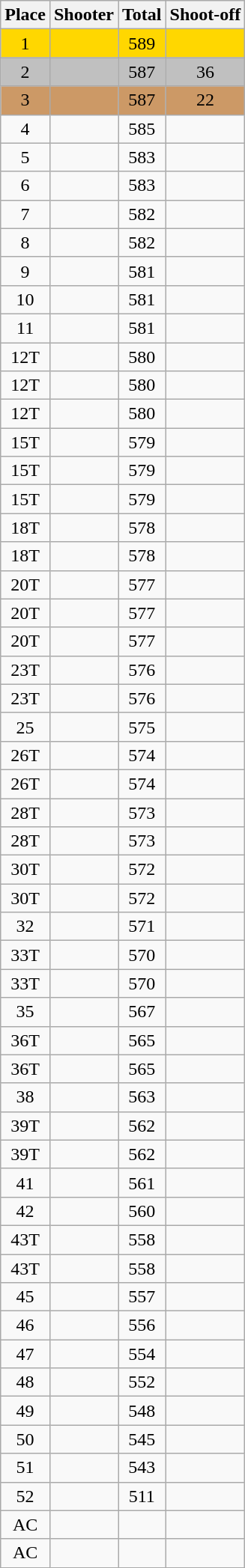<table class=wikitable style="text-align:center">
<tr>
<th>Place</th>
<th>Shooter</th>
<th>Total</th>
<th>Shoot-off</th>
</tr>
<tr align=center bgcolor=gold>
<td>1</td>
<td align=left></td>
<td>589</td>
<td></td>
</tr>
<tr align=center bgcolor=silver>
<td>2</td>
<td align=left></td>
<td>587</td>
<td>36</td>
</tr>
<tr align=center bgcolor=cc9966>
<td>3</td>
<td align=left></td>
<td>587</td>
<td>22</td>
</tr>
<tr>
<td>4</td>
<td align=left></td>
<td>585</td>
<td></td>
</tr>
<tr>
<td>5</td>
<td align=left></td>
<td>583</td>
<td></td>
</tr>
<tr>
<td>6</td>
<td align=left></td>
<td>583</td>
<td></td>
</tr>
<tr>
<td>7</td>
<td align=left></td>
<td>582</td>
<td></td>
</tr>
<tr>
<td>8</td>
<td align=left></td>
<td>582</td>
<td></td>
</tr>
<tr>
<td>9</td>
<td align=left></td>
<td>581</td>
<td></td>
</tr>
<tr>
<td>10</td>
<td align=left></td>
<td>581</td>
<td></td>
</tr>
<tr>
<td>11</td>
<td align=left></td>
<td>581</td>
<td></td>
</tr>
<tr>
<td>12T</td>
<td align=left></td>
<td>580</td>
<td></td>
</tr>
<tr>
<td>12T</td>
<td align=left></td>
<td>580</td>
<td></td>
</tr>
<tr>
<td>12T</td>
<td align=left></td>
<td>580</td>
<td></td>
</tr>
<tr>
<td>15T</td>
<td align=left></td>
<td>579</td>
<td></td>
</tr>
<tr>
<td>15T</td>
<td align=left></td>
<td>579</td>
<td></td>
</tr>
<tr>
<td>15T</td>
<td align=left></td>
<td>579</td>
<td></td>
</tr>
<tr>
<td>18T</td>
<td align=left></td>
<td>578</td>
<td></td>
</tr>
<tr>
<td>18T</td>
<td align=left></td>
<td>578</td>
<td></td>
</tr>
<tr>
<td>20T</td>
<td align=left></td>
<td>577</td>
<td></td>
</tr>
<tr>
<td>20T</td>
<td align=left></td>
<td>577</td>
<td></td>
</tr>
<tr>
<td>20T</td>
<td align=left></td>
<td>577</td>
<td></td>
</tr>
<tr>
<td>23T</td>
<td align=left></td>
<td>576</td>
<td></td>
</tr>
<tr>
<td>23T</td>
<td align=left></td>
<td>576</td>
<td></td>
</tr>
<tr>
<td>25</td>
<td align=left></td>
<td>575</td>
<td></td>
</tr>
<tr>
<td>26T</td>
<td align=left></td>
<td>574</td>
<td></td>
</tr>
<tr>
<td>26T</td>
<td align=left></td>
<td>574</td>
<td></td>
</tr>
<tr>
<td>28T</td>
<td align=left></td>
<td>573</td>
<td></td>
</tr>
<tr>
<td>28T</td>
<td align=left></td>
<td>573</td>
<td></td>
</tr>
<tr>
<td>30T</td>
<td align=left></td>
<td>572</td>
<td></td>
</tr>
<tr>
<td>30T</td>
<td align=left></td>
<td>572</td>
<td></td>
</tr>
<tr>
<td>32</td>
<td align=left></td>
<td>571</td>
<td></td>
</tr>
<tr>
<td>33T</td>
<td align=left></td>
<td>570</td>
<td></td>
</tr>
<tr>
<td>33T</td>
<td align=left></td>
<td>570</td>
<td></td>
</tr>
<tr>
<td>35</td>
<td align=left></td>
<td>567</td>
<td></td>
</tr>
<tr>
<td>36T</td>
<td align=left></td>
<td>565</td>
<td></td>
</tr>
<tr>
<td>36T</td>
<td align=left></td>
<td>565</td>
<td></td>
</tr>
<tr>
<td>38</td>
<td align=left></td>
<td>563</td>
<td></td>
</tr>
<tr>
<td>39T</td>
<td align=left></td>
<td>562</td>
<td></td>
</tr>
<tr>
<td>39T</td>
<td align=left></td>
<td>562</td>
<td></td>
</tr>
<tr>
<td>41</td>
<td align=left></td>
<td>561</td>
<td></td>
</tr>
<tr>
<td>42</td>
<td align=left></td>
<td>560</td>
<td></td>
</tr>
<tr>
<td>43T</td>
<td align=left></td>
<td>558</td>
<td></td>
</tr>
<tr>
<td>43T</td>
<td align=left></td>
<td>558</td>
<td></td>
</tr>
<tr>
<td>45</td>
<td align=left></td>
<td>557</td>
<td></td>
</tr>
<tr>
<td>46</td>
<td align=left></td>
<td>556</td>
<td></td>
</tr>
<tr>
<td>47</td>
<td align=left></td>
<td>554</td>
<td></td>
</tr>
<tr>
<td>48</td>
<td align=left></td>
<td>552</td>
<td></td>
</tr>
<tr>
<td>49</td>
<td align=left></td>
<td>548</td>
<td></td>
</tr>
<tr>
<td>50</td>
<td align=left></td>
<td>545</td>
<td></td>
</tr>
<tr>
<td>51</td>
<td align=left></td>
<td>543</td>
<td></td>
</tr>
<tr>
<td>52</td>
<td align=left></td>
<td>511</td>
<td></td>
</tr>
<tr>
<td>AC</td>
<td align=left></td>
<td></td>
<td></td>
</tr>
<tr>
<td>AC</td>
<td align=left></td>
<td></td>
<td></td>
</tr>
</table>
